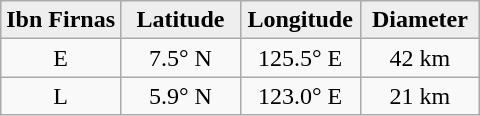<table class="wikitable">
<tr>
<th width="25%" style="background:#eeeeee;">Ibn Firnas</th>
<th width="25%" style="background:#eeeeee;">Latitude</th>
<th width="25%" style="background:#eeeeee;">Longitude</th>
<th width="25%" style="background:#eeeeee;">Diameter</th>
</tr>
<tr>
<td align="center">E</td>
<td align="center">7.5° N</td>
<td align="center">125.5° E</td>
<td align="center">42 km</td>
</tr>
<tr>
<td align="center">L</td>
<td align="center">5.9° N</td>
<td align="center">123.0° E</td>
<td align="center">21 km</td>
</tr>
</table>
